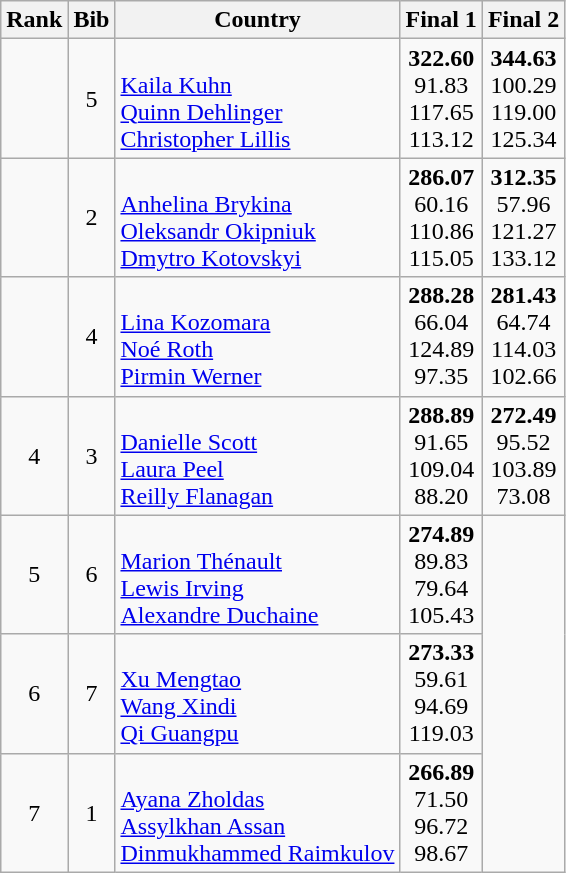<table class="wikitable sortable" style="text-align:center">
<tr>
<th>Rank</th>
<th>Bib</th>
<th>Country</th>
<th>Final 1</th>
<th>Final 2</th>
</tr>
<tr>
<td></td>
<td>5</td>
<td align=left><br><a href='#'>Kaila Kuhn</a><br><a href='#'>Quinn Dehlinger</a><br><a href='#'>Christopher Lillis</a></td>
<td><strong>322.60</strong><br>91.83<br>117.65<br>113.12</td>
<td><strong>344.63</strong><br>100.29<br>119.00<br>125.34</td>
</tr>
<tr>
<td></td>
<td>2</td>
<td align=left><br><a href='#'>Anhelina Brykina</a><br><a href='#'>Oleksandr Okipniuk</a><br><a href='#'>Dmytro Kotovskyi</a></td>
<td><strong>286.07</strong><br>60.16<br>110.86<br>115.05</td>
<td><strong>312.35</strong><br>57.96<br>121.27<br>133.12</td>
</tr>
<tr>
<td></td>
<td>4</td>
<td align=left><br><a href='#'>Lina Kozomara</a><br><a href='#'>Noé Roth</a><br><a href='#'>Pirmin Werner</a></td>
<td><strong>288.28</strong><br>66.04<br>124.89<br>97.35</td>
<td><strong>281.43</strong><br>64.74<br>114.03<br>102.66</td>
</tr>
<tr>
<td>4</td>
<td>3</td>
<td align=left><br><a href='#'>Danielle Scott</a><br><a href='#'>Laura Peel</a><br><a href='#'>Reilly Flanagan</a></td>
<td><strong>288.89</strong><br>91.65<br>109.04<br>88.20</td>
<td><strong>272.49</strong><br>95.52<br>103.89<br>73.08</td>
</tr>
<tr>
<td>5</td>
<td>6</td>
<td align=left><br><a href='#'>Marion Thénault</a><br><a href='#'>Lewis Irving</a><br><a href='#'>Alexandre Duchaine</a></td>
<td><strong>274.89</strong><br>89.83<br>79.64<br>105.43</td>
<td rowspan=3></td>
</tr>
<tr>
<td>6</td>
<td>7</td>
<td align=left><br><a href='#'>Xu Mengtao</a><br><a href='#'>Wang Xindi</a><br><a href='#'>Qi Guangpu</a></td>
<td><strong>273.33</strong><br>59.61<br>94.69<br>119.03</td>
</tr>
<tr>
<td>7</td>
<td>1</td>
<td align=left><br><a href='#'>Ayana Zholdas</a><br><a href='#'>Assylkhan Assan</a><br><a href='#'>Dinmukhammed Raimkulov</a></td>
<td><strong>266.89</strong><br>71.50<br>96.72<br>98.67</td>
</tr>
</table>
